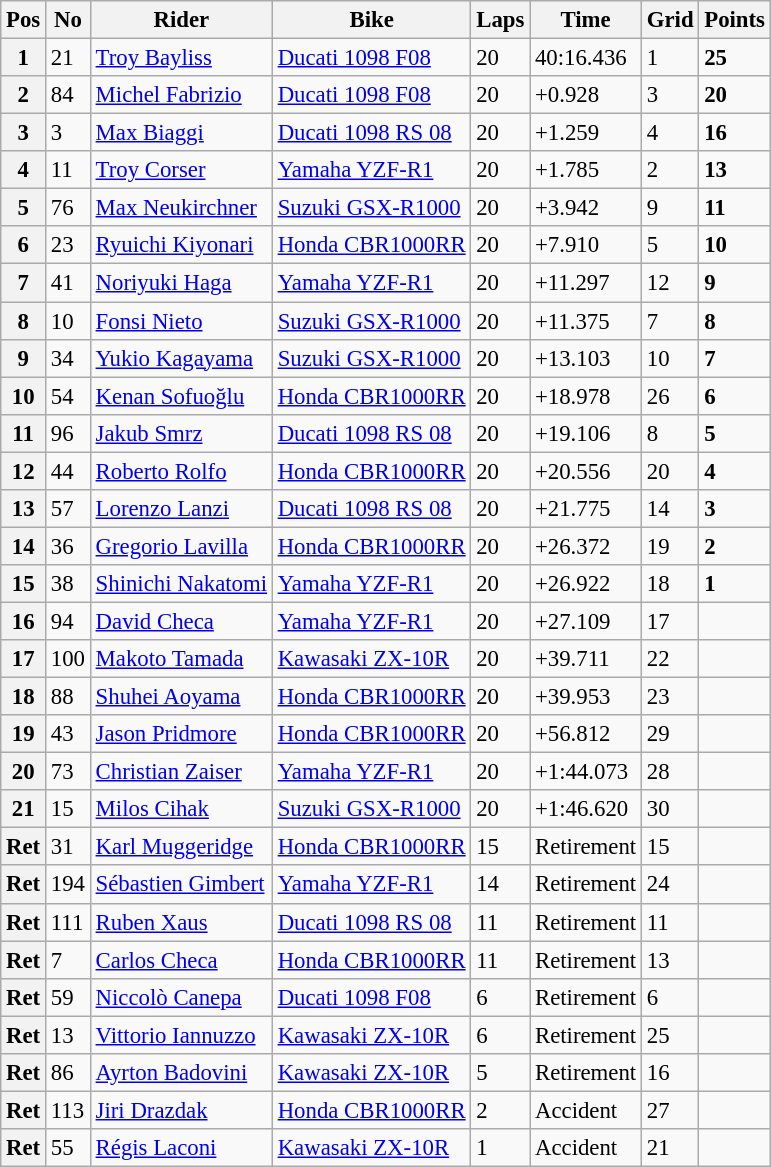<table class="wikitable" style="font-size: 95%;">
<tr>
<th>Pos</th>
<th>No</th>
<th>Rider</th>
<th>Bike</th>
<th>Laps</th>
<th>Time</th>
<th>Grid</th>
<th>Points</th>
</tr>
<tr>
<th>1</th>
<td>21</td>
<td> <a href='#'>Troy Bayliss</a></td>
<td><a href='#'>Ducati 1098 F08</a></td>
<td>20</td>
<td>40:16.436</td>
<td>1</td>
<td><strong>25</strong></td>
</tr>
<tr>
<th>2</th>
<td>84</td>
<td> <a href='#'>Michel Fabrizio</a></td>
<td><a href='#'>Ducati 1098 F08</a></td>
<td>20</td>
<td>+0.928</td>
<td>3</td>
<td><strong>20</strong></td>
</tr>
<tr>
<th>3</th>
<td>3</td>
<td> <a href='#'>Max Biaggi</a></td>
<td><a href='#'>Ducati 1098 RS 08</a></td>
<td>20</td>
<td>+1.259</td>
<td>4</td>
<td><strong>16</strong></td>
</tr>
<tr>
<th>4</th>
<td>11</td>
<td> <a href='#'>Troy Corser</a></td>
<td><a href='#'>Yamaha YZF-R1</a></td>
<td>20</td>
<td>+1.785</td>
<td>2</td>
<td><strong>13</strong></td>
</tr>
<tr>
<th>5</th>
<td>76</td>
<td> <a href='#'>Max Neukirchner</a></td>
<td><a href='#'>Suzuki GSX-R1000</a></td>
<td>20</td>
<td>+3.942</td>
<td>9</td>
<td><strong>11</strong></td>
</tr>
<tr>
<th>6</th>
<td>23</td>
<td> <a href='#'>Ryuichi Kiyonari</a></td>
<td><a href='#'>Honda CBR1000RR</a></td>
<td>20</td>
<td>+7.910</td>
<td>5</td>
<td><strong>10</strong></td>
</tr>
<tr>
<th>7</th>
<td>41</td>
<td> <a href='#'>Noriyuki Haga</a></td>
<td><a href='#'>Yamaha YZF-R1</a></td>
<td>20</td>
<td>+11.297</td>
<td>12</td>
<td><strong>9</strong></td>
</tr>
<tr>
<th>8</th>
<td>10</td>
<td> <a href='#'>Fonsi Nieto</a></td>
<td><a href='#'>Suzuki GSX-R1000</a></td>
<td>20</td>
<td>+11.375</td>
<td>7</td>
<td><strong>8</strong></td>
</tr>
<tr>
<th>9</th>
<td>34</td>
<td> <a href='#'>Yukio Kagayama</a></td>
<td><a href='#'>Suzuki GSX-R1000</a></td>
<td>20</td>
<td>+13.103</td>
<td>10</td>
<td><strong>7</strong></td>
</tr>
<tr>
<th>10</th>
<td>54</td>
<td> <a href='#'>Kenan Sofuoğlu</a></td>
<td><a href='#'>Honda CBR1000RR</a></td>
<td>20</td>
<td>+18.978</td>
<td>26</td>
<td><strong>6</strong></td>
</tr>
<tr>
<th>11</th>
<td>96</td>
<td> <a href='#'>Jakub Smrz</a></td>
<td><a href='#'>Ducati 1098 RS 08</a></td>
<td>20</td>
<td>+19.106</td>
<td>8</td>
<td><strong>5</strong></td>
</tr>
<tr>
<th>12</th>
<td>44</td>
<td> <a href='#'>Roberto Rolfo</a></td>
<td><a href='#'>Honda CBR1000RR</a></td>
<td>20</td>
<td>+20.556</td>
<td>20</td>
<td><strong>4</strong></td>
</tr>
<tr>
<th>13</th>
<td>57</td>
<td> <a href='#'>Lorenzo Lanzi</a></td>
<td><a href='#'>Ducati 1098 RS 08</a></td>
<td>20</td>
<td>+21.775</td>
<td>14</td>
<td><strong>3</strong></td>
</tr>
<tr>
<th>14</th>
<td>36</td>
<td> <a href='#'>Gregorio Lavilla</a></td>
<td><a href='#'>Honda CBR1000RR</a></td>
<td>20</td>
<td>+26.372</td>
<td>19</td>
<td><strong>2</strong></td>
</tr>
<tr>
<th>15</th>
<td>38</td>
<td> <a href='#'>Shinichi Nakatomi</a></td>
<td><a href='#'>Yamaha YZF-R1</a></td>
<td>20</td>
<td>+26.922</td>
<td>18</td>
<td><strong>1</strong></td>
</tr>
<tr>
<th>16</th>
<td>94</td>
<td> <a href='#'>David Checa</a></td>
<td><a href='#'>Yamaha YZF-R1</a></td>
<td>20</td>
<td>+27.109</td>
<td>17</td>
<td></td>
</tr>
<tr>
<th>17</th>
<td>100</td>
<td> <a href='#'>Makoto Tamada</a></td>
<td><a href='#'>Kawasaki ZX-10R</a></td>
<td>20</td>
<td>+39.711</td>
<td>22</td>
<td></td>
</tr>
<tr>
<th>18</th>
<td>88</td>
<td> <a href='#'>Shuhei Aoyama</a></td>
<td><a href='#'>Honda CBR1000RR</a></td>
<td>20</td>
<td>+39.953</td>
<td>23</td>
<td></td>
</tr>
<tr>
<th>19</th>
<td>43</td>
<td> <a href='#'>Jason Pridmore</a></td>
<td><a href='#'>Honda CBR1000RR</a></td>
<td>20</td>
<td>+56.812</td>
<td>29</td>
<td></td>
</tr>
<tr>
<th>20</th>
<td>73</td>
<td> <a href='#'>Christian Zaiser</a></td>
<td><a href='#'>Yamaha YZF-R1</a></td>
<td>20</td>
<td>+1:44.073</td>
<td>28</td>
<td></td>
</tr>
<tr>
<th>21</th>
<td>15</td>
<td> <a href='#'>Milos Cihak</a></td>
<td><a href='#'>Suzuki GSX-R1000</a></td>
<td>20</td>
<td>+1:46.620</td>
<td>30</td>
<td></td>
</tr>
<tr>
<th>Ret</th>
<td>31</td>
<td> <a href='#'>Karl Muggeridge</a></td>
<td><a href='#'>Honda CBR1000RR</a></td>
<td>15</td>
<td>Retirement</td>
<td>15</td>
<td></td>
</tr>
<tr>
<th>Ret</th>
<td>194</td>
<td> <a href='#'>Sébastien Gimbert</a></td>
<td><a href='#'>Yamaha YZF-R1</a></td>
<td>14</td>
<td>Retirement</td>
<td>24</td>
<td></td>
</tr>
<tr>
<th>Ret</th>
<td>111</td>
<td> <a href='#'>Ruben Xaus</a></td>
<td><a href='#'>Ducati 1098 RS 08</a></td>
<td>11</td>
<td>Retirement</td>
<td>11</td>
<td></td>
</tr>
<tr>
<th>Ret</th>
<td>7</td>
<td> <a href='#'>Carlos Checa</a></td>
<td><a href='#'>Honda CBR1000RR</a></td>
<td>11</td>
<td>Retirement</td>
<td>13</td>
<td></td>
</tr>
<tr>
<th>Ret</th>
<td>59</td>
<td> <a href='#'>Niccolò Canepa</a></td>
<td><a href='#'>Ducati 1098 F08</a></td>
<td>6</td>
<td>Retirement</td>
<td>6</td>
<td></td>
</tr>
<tr>
<th>Ret</th>
<td>13</td>
<td> <a href='#'>Vittorio Iannuzzo</a></td>
<td><a href='#'>Kawasaki ZX-10R</a></td>
<td>6</td>
<td>Retirement</td>
<td>25</td>
<td></td>
</tr>
<tr>
<th>Ret</th>
<td>86</td>
<td> <a href='#'>Ayrton Badovini</a></td>
<td><a href='#'>Kawasaki ZX-10R</a></td>
<td>5</td>
<td>Retirement</td>
<td>16</td>
<td></td>
</tr>
<tr>
<th>Ret</th>
<td>113</td>
<td> <a href='#'>Jiri Drazdak</a></td>
<td><a href='#'>Honda CBR1000RR</a></td>
<td>2</td>
<td>Accident</td>
<td>27</td>
<td></td>
</tr>
<tr>
<th>Ret</th>
<td>55</td>
<td> <a href='#'>Régis Laconi</a></td>
<td><a href='#'>Kawasaki ZX-10R</a></td>
<td>1</td>
<td>Accident</td>
<td>21</td>
<td></td>
</tr>
</table>
